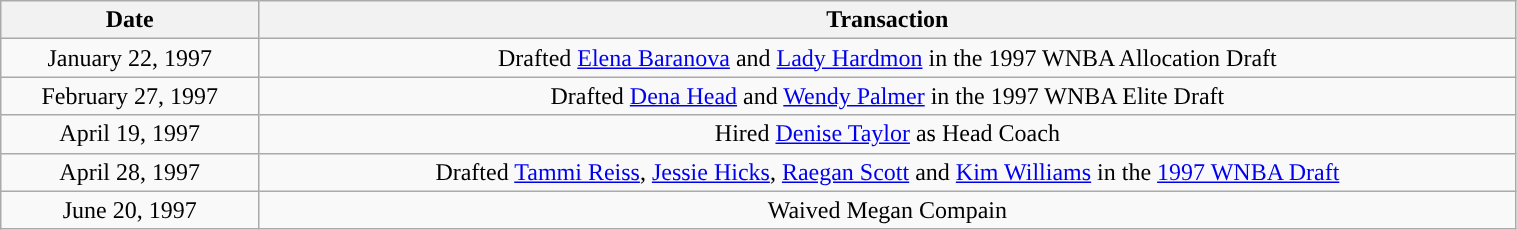<table class="wikitable" style="width:80%; text-align: center;">
<tr>
<th>Date</th>
<th>Transaction</th>
</tr>
<tr>
<td>January 22, 1997</td>
<td>Drafted <a href='#'>Elena Baranova</a> and <a href='#'>Lady Hardmon</a> in the 1997 WNBA Allocation Draft</td>
</tr>
<tr>
<td>February 27, 1997</td>
<td>Drafted <a href='#'>Dena Head</a> and <a href='#'>Wendy Palmer</a> in the 1997 WNBA Elite Draft</td>
</tr>
<tr>
<td>April 19, 1997</td>
<td>Hired <a href='#'>Denise Taylor</a> as Head Coach</td>
</tr>
<tr>
<td>April 28, 1997</td>
<td>Drafted <a href='#'>Tammi Reiss</a>, <a href='#'>Jessie Hicks</a>, <a href='#'>Raegan Scott</a> and <a href='#'>Kim Williams</a> in the <a href='#'>1997 WNBA Draft</a></td>
</tr>
<tr>
<td>June 20, 1997</td>
<td>Waived Megan Compain</td>
</tr>
</table>
